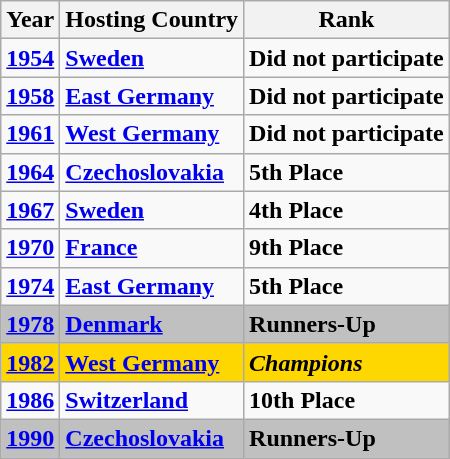<table class="wikitable" style="text-align: center;">
<tr>
<th>Year</th>
<th>Hosting Country</th>
<th>Rank</th>
</tr>
<tr>
<td><strong><a href='#'>1954</a></strong></td>
<td align=left> <strong><a href='#'>Sweden</a></strong></td>
<td><strong>Did not participate</strong></td>
</tr>
<tr>
<td><strong><a href='#'>1958</a></strong></td>
<td align=left> <strong><a href='#'>East Germany</a></strong></td>
<td><strong>Did not participate</strong></td>
</tr>
<tr>
<td><strong><a href='#'>1961</a></strong></td>
<td align=left> <strong><a href='#'>West Germany</a></strong></td>
<td><strong>Did not participate</strong></td>
</tr>
<tr>
<td><strong><a href='#'>1964</a></strong></td>
<td align=left> <strong><a href='#'>Czechoslovakia</a></strong></td>
<td align=left><strong>5th Place</strong></td>
</tr>
<tr>
<td><strong><a href='#'>1967</a></strong></td>
<td align=left> <strong><a href='#'>Sweden</a></strong></td>
<td align=left><strong>4th Place</strong></td>
</tr>
<tr>
<td><strong><a href='#'>1970</a></strong></td>
<td align=left> <strong><a href='#'>France</a></strong></td>
<td align=left><strong>9th Place</strong></td>
</tr>
<tr>
<td><strong><a href='#'>1974</a></strong></td>
<td align=left> <strong><a href='#'>East Germany</a></strong></td>
<td align=left><strong>5th Place</strong></td>
</tr>
<tr bgcolor=silver>
<td><strong><a href='#'>1978</a></strong></td>
<td align=left> <strong><a href='#'>Denmark</a></strong></td>
<td align=left><strong>Runners-Up</strong></td>
</tr>
<tr bgcolor=gold>
<td><strong><a href='#'>1982</a></strong></td>
<td align=left> <strong><a href='#'>West Germany</a></strong></td>
<td align=left><strong><em>Champions</em></strong></td>
</tr>
<tr>
<td><strong><a href='#'>1986</a></strong></td>
<td align=left> <strong><a href='#'>Switzerland</a></strong></td>
<td align=left><strong>10th Place</strong></td>
</tr>
<tr bgcolor=silver>
<td><strong><a href='#'>1990</a></strong></td>
<td align=left> <strong><a href='#'>Czechoslovakia</a></strong></td>
<td align=left><strong>Runners-Up</strong></td>
</tr>
</table>
